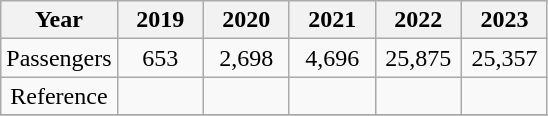<table class="wikitable" style="text-align:center">
<tr>
<th>Year</th>
<th style="width:50px">2019</th>
<th style="width:50px">2020</th>
<th style="width:50px">2021</th>
<th style="width:50px">2022</th>
<th style="width:50px">2023</th>
</tr>
<tr>
<td>Passengers</td>
<td>653</td>
<td>2,698</td>
<td>4,696</td>
<td>25,875</td>
<td>25,357</td>
</tr>
<tr>
<td>Reference</td>
<td></td>
<td></td>
<td></td>
<td></td>
<td></td>
</tr>
<tr>
</tr>
</table>
